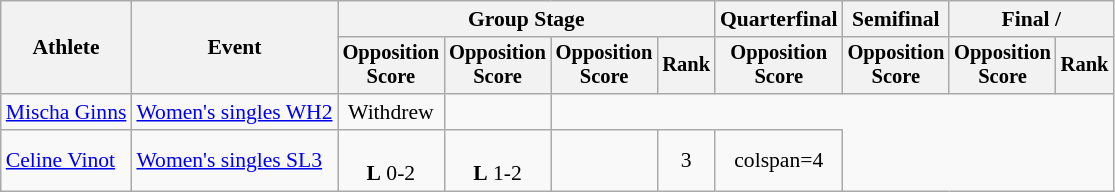<table class="wikitable" style="font-size:90%; text-align:center">
<tr>
<th rowspan="2">Athlete</th>
<th rowspan="2">Event</th>
<th colspan="4">Group Stage</th>
<th>Quarterfinal</th>
<th>Semifinal</th>
<th colspan="2">Final / </th>
</tr>
<tr style="font-size:95%">
<th>Opposition<br>Score</th>
<th>Opposition<br>Score</th>
<th>Opposition<br>Score</th>
<th>Rank</th>
<th>Opposition<br>Score</th>
<th>Opposition<br>Score</th>
<th>Opposition<br>Score</th>
<th>Rank</th>
</tr>
<tr>
<td align="left"><a href='#'>Mischa Ginns</a></td>
<td align="left"><a href='#'>Women's singles WH2</a></td>
<td>Withdrew</td>
<td></td>
</tr>
<tr>
<td align="left"><a href='#'>Celine Vinot</a></td>
<td align="left"><a href='#'>Women's singles SL3</a></td>
<td><br><strong>L</strong> 0-2</td>
<td> <br> <strong>L</strong> 1-2</td>
<td></td>
<td>3</td>
<td>colspan=4 </td>
</tr>
</table>
